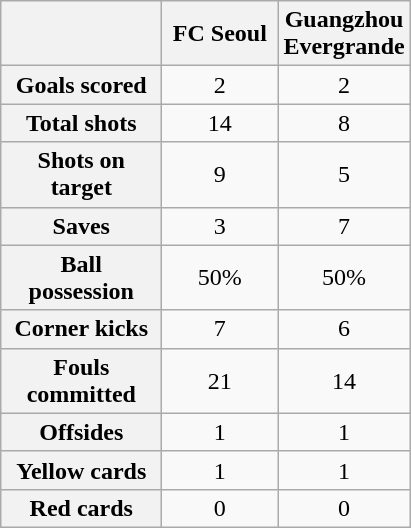<table class="wikitable plainrowheaders" style="text-align: center">
<tr>
<th scope="col" style="width:100px;"></th>
<th scope="col" style="width:70px;">FC Seoul</th>
<th scope="col" style="width:70px;">Guangzhou Evergrande</th>
</tr>
<tr>
<th scope=row>Goals scored</th>
<td>2</td>
<td>2</td>
</tr>
<tr>
<th scope=row>Total shots</th>
<td>14</td>
<td>8</td>
</tr>
<tr>
<th scope=row>Shots on target</th>
<td>9</td>
<td>5</td>
</tr>
<tr>
<th scope=row>Saves</th>
<td>3</td>
<td>7</td>
</tr>
<tr>
<th scope=row>Ball possession</th>
<td>50%</td>
<td>50%</td>
</tr>
<tr>
<th scope=row>Corner kicks</th>
<td>7</td>
<td>6</td>
</tr>
<tr>
<th scope=row>Fouls committed</th>
<td>21</td>
<td>14</td>
</tr>
<tr>
<th scope=row>Offsides</th>
<td>1</td>
<td>1</td>
</tr>
<tr>
<th scope=row>Yellow cards</th>
<td>1</td>
<td>1</td>
</tr>
<tr>
<th scope=row>Red cards</th>
<td>0</td>
<td>0</td>
</tr>
</table>
